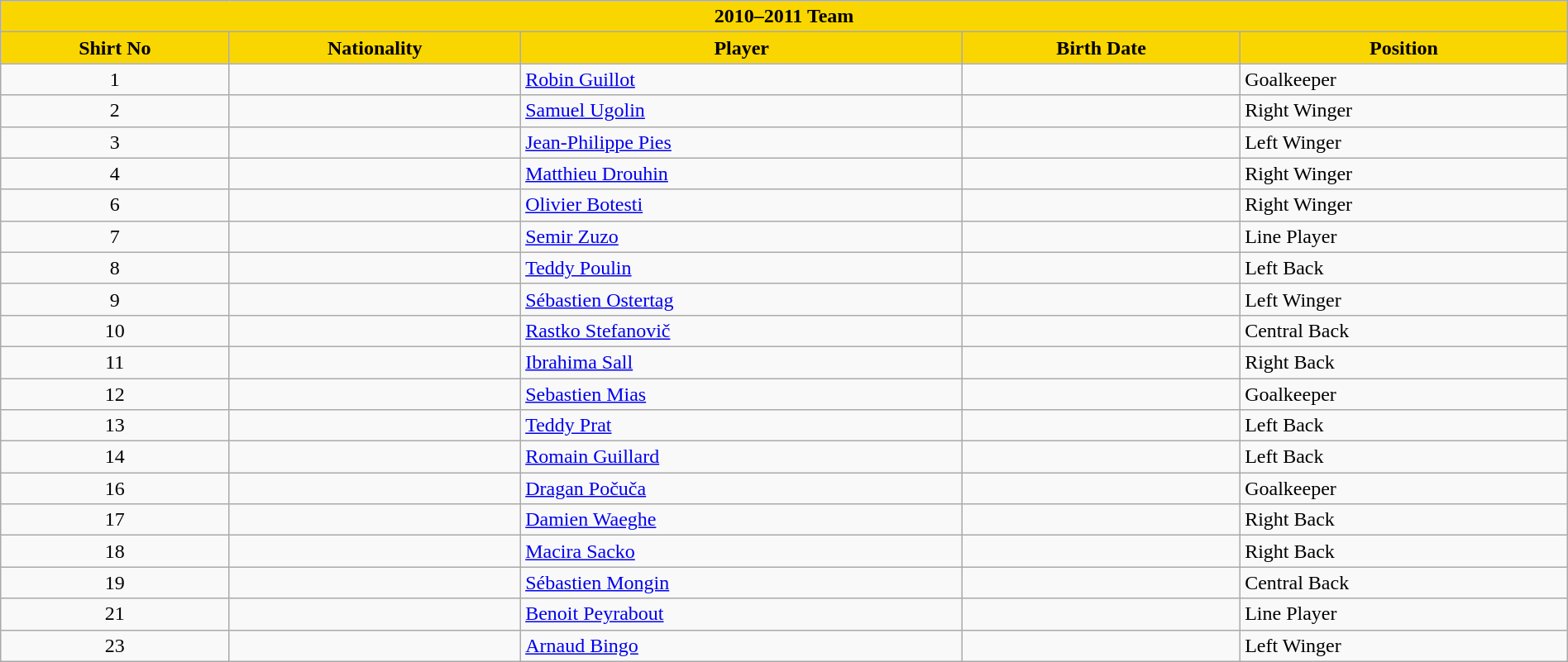<table class="wikitable collapsible collapsed" style="width:100%;">
<tr>
<th colspan=5 style="background-color:#FaD600;color:black;text-align:center;"> <strong>2010–2011 Team</strong></th>
</tr>
<tr>
<th style="color:black; background:#FaD600">Shirt No</th>
<th style="color:black; background:#FaD600">Nationality</th>
<th style="color:black; background:#FaD600">Player</th>
<th style="color:black; background:#FaD600">Birth Date</th>
<th style="color:black; background:#FaD600">Position</th>
</tr>
<tr>
<td align=center>1</td>
<td></td>
<td><a href='#'>Robin Guillot</a></td>
<td></td>
<td>Goalkeeper</td>
</tr>
<tr>
<td align=center>2</td>
<td></td>
<td><a href='#'>Samuel Ugolin</a></td>
<td></td>
<td>Right Winger</td>
</tr>
<tr>
<td align=center>3</td>
<td></td>
<td><a href='#'>Jean-Philippe Pies</a></td>
<td></td>
<td>Left Winger</td>
</tr>
<tr>
<td align=center>4</td>
<td></td>
<td><a href='#'>Matthieu Drouhin</a></td>
<td></td>
<td>Right Winger</td>
</tr>
<tr>
<td align=center>6</td>
<td></td>
<td><a href='#'>Olivier Botesti</a></td>
<td></td>
<td>Right Winger</td>
</tr>
<tr>
<td align=center>7</td>
<td></td>
<td><a href='#'>Semir Zuzo</a></td>
<td></td>
<td>Line Player</td>
</tr>
<tr>
<td align=center>8</td>
<td></td>
<td><a href='#'>Teddy Poulin</a></td>
<td></td>
<td>Left Back</td>
</tr>
<tr>
<td align=center>9</td>
<td></td>
<td><a href='#'>Sébastien Ostertag</a></td>
<td></td>
<td>Left Winger</td>
</tr>
<tr>
<td align=center>10</td>
<td></td>
<td><a href='#'>Rastko Stefanovič</a></td>
<td></td>
<td>Central Back</td>
</tr>
<tr>
<td align=center>11</td>
<td></td>
<td><a href='#'>Ibrahima Sall</a></td>
<td></td>
<td>Right Back</td>
</tr>
<tr>
<td align=center>12</td>
<td></td>
<td><a href='#'>Sebastien Mias</a></td>
<td></td>
<td>Goalkeeper</td>
</tr>
<tr>
<td align=center>13</td>
<td></td>
<td><a href='#'>Teddy Prat</a></td>
<td></td>
<td>Left Back</td>
</tr>
<tr>
<td align=center>14</td>
<td></td>
<td><a href='#'>Romain Guillard</a></td>
<td></td>
<td>Left Back</td>
</tr>
<tr>
<td align=center>16</td>
<td></td>
<td><a href='#'>Dragan Počuča</a></td>
<td></td>
<td>Goalkeeper</td>
</tr>
<tr>
<td align=center>17</td>
<td></td>
<td><a href='#'>Damien Waeghe</a></td>
<td></td>
<td>Right Back</td>
</tr>
<tr>
<td align=center>18</td>
<td></td>
<td><a href='#'>Macira Sacko</a></td>
<td></td>
<td>Right Back</td>
</tr>
<tr>
<td align=center>19</td>
<td></td>
<td><a href='#'>Sébastien Mongin</a></td>
<td></td>
<td>Central Back</td>
</tr>
<tr>
<td align=center>21</td>
<td></td>
<td><a href='#'>Benoit Peyrabout</a></td>
<td></td>
<td>Line Player</td>
</tr>
<tr>
<td align=center>23</td>
<td></td>
<td><a href='#'>Arnaud Bingo</a></td>
<td></td>
<td>Left Winger</td>
</tr>
</table>
